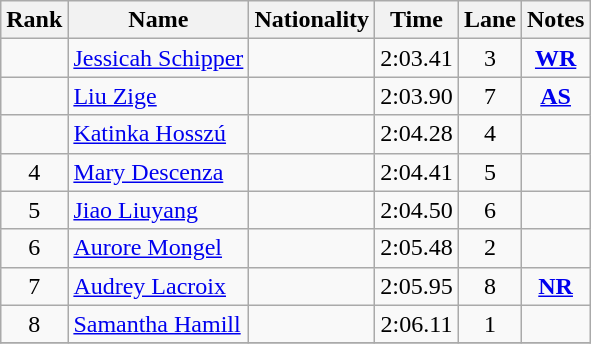<table class="wikitable" style="text-align:center">
<tr>
<th>Rank</th>
<th>Name</th>
<th>Nationality</th>
<th>Time</th>
<th>Lane</th>
<th>Notes</th>
</tr>
<tr>
<td></td>
<td align=left><a href='#'>Jessicah Schipper</a></td>
<td align=left></td>
<td>2:03.41</td>
<td>3</td>
<td><strong><a href='#'>WR</a></strong></td>
</tr>
<tr>
<td></td>
<td align=left><a href='#'>Liu Zige</a></td>
<td align=left></td>
<td>2:03.90</td>
<td>7</td>
<td><strong><a href='#'>AS</a></strong></td>
</tr>
<tr>
<td></td>
<td align=left><a href='#'>Katinka Hosszú</a></td>
<td align=left></td>
<td>2:04.28</td>
<td>4</td>
<td></td>
</tr>
<tr>
<td>4</td>
<td align=left><a href='#'>Mary Descenza</a></td>
<td align=left></td>
<td>2:04.41</td>
<td>5</td>
<td></td>
</tr>
<tr>
<td>5</td>
<td align=left><a href='#'>Jiao Liuyang</a></td>
<td align=left></td>
<td>2:04.50</td>
<td>6</td>
<td></td>
</tr>
<tr>
<td>6</td>
<td align=left><a href='#'>Aurore Mongel</a></td>
<td align=left></td>
<td>2:05.48</td>
<td>2</td>
<td></td>
</tr>
<tr>
<td>7</td>
<td align=left><a href='#'>Audrey Lacroix</a></td>
<td align=left></td>
<td>2:05.95</td>
<td>8</td>
<td><strong><a href='#'>NR</a></strong></td>
</tr>
<tr>
<td>8</td>
<td align=left><a href='#'>Samantha Hamill</a></td>
<td align=left></td>
<td>2:06.11</td>
<td>1</td>
<td></td>
</tr>
<tr>
</tr>
</table>
